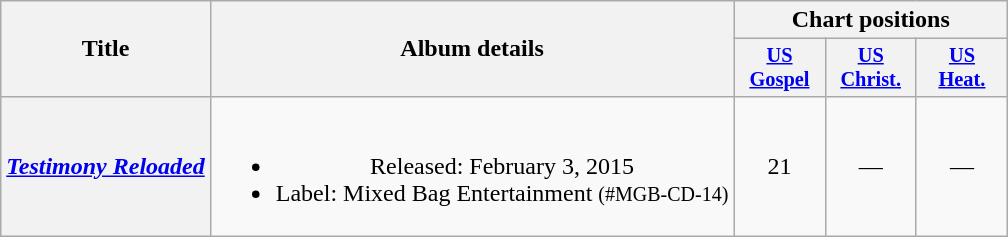<table class="wikitable plainrowheaders" style="text-align: center">
<tr>
<th scope="col" rowspan="2">Title</th>
<th scope="col" rowspan="2">Album details</th>
<th scope="col" colspan="3">Chart positions</th>
</tr>
<tr>
<th scope="col" style="width:4em;font-size:85%;"><a href='#'>US<br>Gospel</a><br></th>
<th scope="col" style="width:4em;font-size:85%;"><a href='#'>US<br>Christ.</a><br></th>
<th scope="col" style="width:4em;font-size:85%;"><a href='#'>US<br>Heat.</a><br></th>
</tr>
<tr>
<th scope="row"><em><a href='#'>Testimony Reloaded</a></em></th>
<td><br><ul><li>Released: February 3, 2015</li><li>Label: Mixed Bag Entertainment <small>(#MGB-CD-14)</small></li></ul></td>
<td>21</td>
<td>—</td>
<td>—</td>
</tr>
</table>
